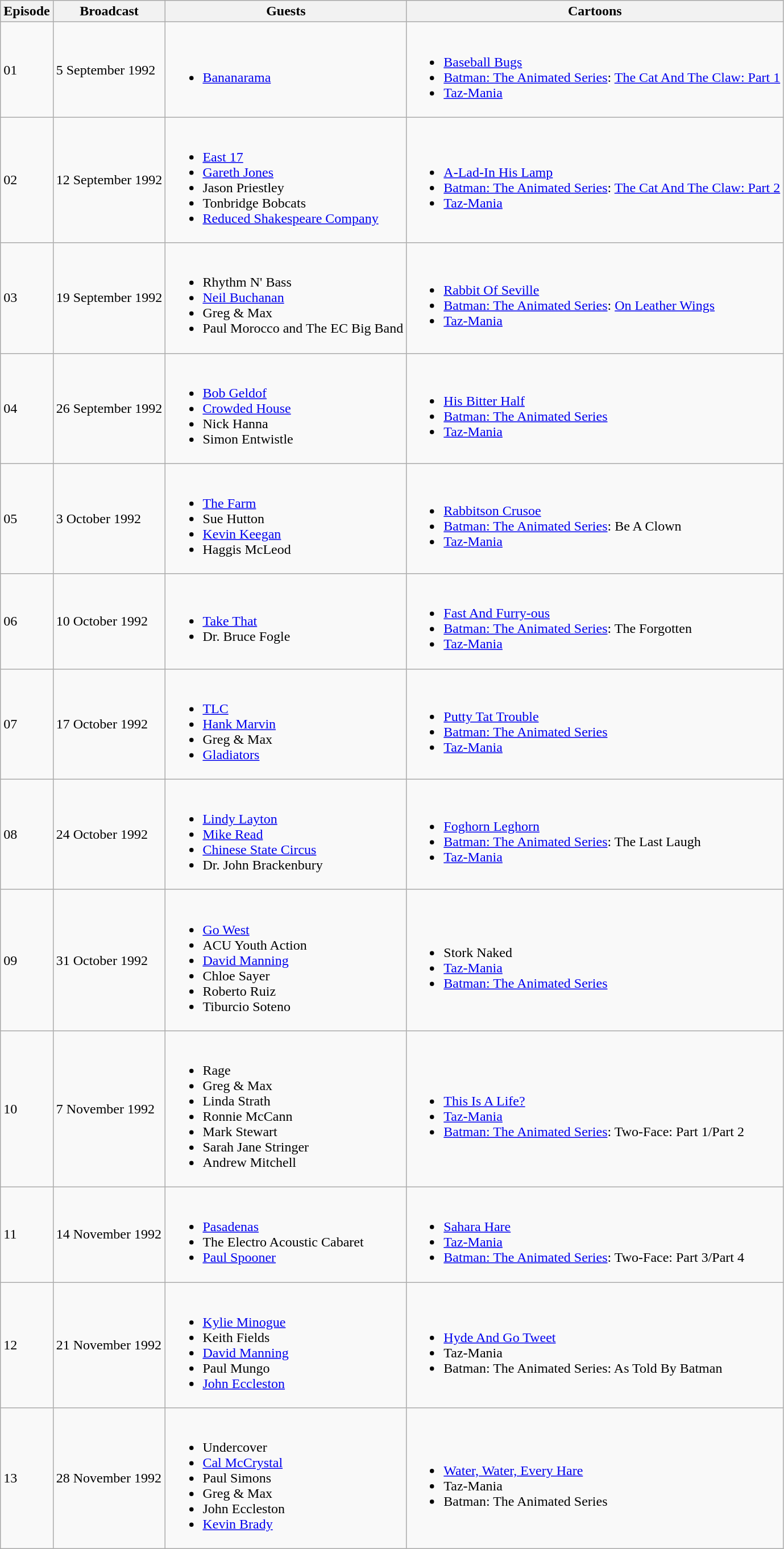<table class="wikitable">
<tr>
<th>Episode</th>
<th>Broadcast</th>
<th>Guests</th>
<th>Cartoons</th>
</tr>
<tr>
<td>01</td>
<td>5 September 1992</td>
<td><br><ul><li><a href='#'>Bananarama</a></li></ul></td>
<td><br><ul><li><a href='#'>Baseball Bugs</a></li><li><a href='#'>Batman: The Animated Series</a>: <a href='#'>The Cat And The Claw: Part 1</a></li><li><a href='#'>Taz-Mania</a></li></ul></td>
</tr>
<tr>
<td>02</td>
<td>12 September 1992</td>
<td><br><ul><li><a href='#'>East 17</a></li><li><a href='#'>Gareth Jones</a></li><li>Jason Priestley</li><li>Tonbridge Bobcats</li><li><a href='#'>Reduced Shakespeare Company</a></li></ul></td>
<td><br><ul><li><a href='#'>A-Lad-In His Lamp</a></li><li><a href='#'>Batman: The Animated Series</a>: <a href='#'>The Cat And The Claw: Part 2</a></li><li><a href='#'>Taz-Mania</a></li></ul></td>
</tr>
<tr>
<td>03</td>
<td>19 September 1992</td>
<td><br><ul><li>Rhythm N' Bass</li><li><a href='#'>Neil Buchanan</a></li><li>Greg & Max</li><li>Paul Morocco and The EC Big Band</li></ul></td>
<td><br><ul><li><a href='#'>Rabbit Of Seville</a></li><li><a href='#'>Batman: The Animated Series</a>: <a href='#'>On Leather Wings</a></li><li><a href='#'>Taz-Mania</a></li></ul></td>
</tr>
<tr>
<td>04</td>
<td>26 September 1992</td>
<td><br><ul><li><a href='#'>Bob Geldof</a></li><li><a href='#'>Crowded House</a></li><li>Nick Hanna</li><li>Simon Entwistle</li></ul></td>
<td><br><ul><li><a href='#'>His Bitter Half</a></li><li><a href='#'>Batman: The Animated Series</a></li><li><a href='#'>Taz-Mania</a></li></ul></td>
</tr>
<tr>
<td>05</td>
<td>3 October 1992</td>
<td><br><ul><li><a href='#'>The Farm</a></li><li>Sue Hutton</li><li><a href='#'>Kevin Keegan</a></li><li>Haggis McLeod</li></ul></td>
<td><br><ul><li><a href='#'>Rabbitson Crusoe</a></li><li><a href='#'>Batman: The Animated Series</a>: Be A Clown</li><li><a href='#'>Taz-Mania</a></li></ul></td>
</tr>
<tr>
<td>06</td>
<td>10 October 1992</td>
<td><br><ul><li><a href='#'>Take That</a></li><li>Dr. Bruce Fogle</li></ul></td>
<td><br><ul><li><a href='#'>Fast And Furry-ous</a></li><li><a href='#'>Batman: The Animated Series</a>: The Forgotten</li><li><a href='#'>Taz-Mania</a></li></ul></td>
</tr>
<tr>
<td>07</td>
<td>17 October 1992</td>
<td><br><ul><li><a href='#'>TLC</a></li><li><a href='#'>Hank Marvin</a></li><li>Greg & Max</li><li><a href='#'>Gladiators</a></li></ul></td>
<td><br><ul><li><a href='#'>Putty Tat Trouble</a></li><li><a href='#'>Batman: The Animated Series</a></li><li><a href='#'>Taz-Mania</a></li></ul></td>
</tr>
<tr>
<td>08</td>
<td>24 October 1992</td>
<td><br><ul><li><a href='#'>Lindy Layton</a></li><li><a href='#'>Mike Read</a></li><li><a href='#'>Chinese State Circus</a></li><li>Dr. John Brackenbury</li></ul></td>
<td><br><ul><li><a href='#'>Foghorn Leghorn</a></li><li><a href='#'>Batman: The Animated Series</a>: The Last Laugh</li><li><a href='#'>Taz-Mania</a></li></ul></td>
</tr>
<tr>
<td>09</td>
<td>31 October 1992</td>
<td><br><ul><li><a href='#'>Go West</a></li><li>ACU Youth Action</li><li><a href='#'>David Manning</a></li><li>Chloe Sayer</li><li>Roberto Ruiz</li><li>Tiburcio Soteno</li></ul></td>
<td><br><ul><li>Stork Naked</li><li><a href='#'>Taz-Mania</a></li><li><a href='#'>Batman: The Animated Series</a></li></ul></td>
</tr>
<tr>
<td>10</td>
<td>7 November 1992</td>
<td><br><ul><li>Rage</li><li>Greg & Max</li><li>Linda Strath</li><li>Ronnie McCann</li><li>Mark Stewart</li><li>Sarah Jane Stringer</li><li>Andrew Mitchell</li></ul></td>
<td><br><ul><li><a href='#'>This Is A Life?</a></li><li><a href='#'>Taz-Mania</a></li><li><a href='#'>Batman: The Animated Series</a>: Two-Face: Part 1/Part 2</li></ul></td>
</tr>
<tr>
<td>11</td>
<td>14 November 1992</td>
<td><br><ul><li><a href='#'>Pasadenas</a></li><li>The Electro Acoustic Cabaret</li><li><a href='#'>Paul Spooner</a></li></ul></td>
<td><br><ul><li><a href='#'>Sahara Hare</a></li><li><a href='#'>Taz-Mania</a></li><li><a href='#'>Batman: The Animated Series</a>: Two-Face: Part 3/Part 4</li></ul></td>
</tr>
<tr>
<td>12</td>
<td>21 November 1992</td>
<td><br><ul><li><a href='#'>Kylie Minogue</a></li><li>Keith Fields</li><li><a href='#'>David Manning</a></li><li>Paul Mungo</li><li><a href='#'>John Eccleston</a></li></ul></td>
<td><br><ul><li><a href='#'>Hyde And Go Tweet</a></li><li>Taz-Mania</li><li>Batman: The Animated Series: As Told By Batman</li></ul></td>
</tr>
<tr>
<td>13</td>
<td>28 November 1992</td>
<td><br><ul><li>Undercover</li><li><a href='#'>Cal McCrystal</a></li><li>Paul Simons</li><li>Greg & Max</li><li>John Eccleston</li><li><a href='#'>Kevin Brady</a></li></ul></td>
<td><br><ul><li><a href='#'>Water, Water, Every Hare</a></li><li>Taz-Mania</li><li>Batman: The Animated Series</li></ul></td>
</tr>
</table>
